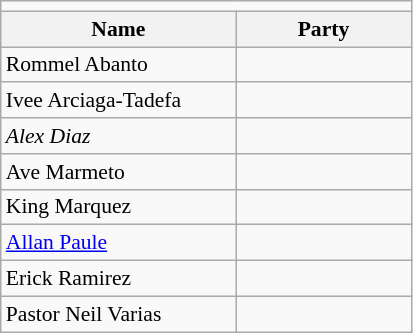<table class=wikitable style="font-size:90%">
<tr>
<td colspan=4 bgcolor=></td>
</tr>
<tr>
<th width=150px>Name</th>
<th colspan=2 width=110px>Party</th>
</tr>
<tr>
<td>Rommel Abanto</td>
<td></td>
</tr>
<tr>
<td>Ivee Arciaga-Tadefa</td>
<td></td>
</tr>
<tr>
<td><em>Alex Diaz</em></td>
<td></td>
</tr>
<tr>
<td>Ave Marmeto</td>
<td></td>
</tr>
<tr>
<td>King Marquez</td>
<td></td>
</tr>
<tr>
<td><a href='#'>Allan Paule</a></td>
<td></td>
</tr>
<tr>
<td>Erick Ramirez</td>
<td></td>
</tr>
<tr>
<td>Pastor Neil Varias</td>
<td></td>
</tr>
</table>
